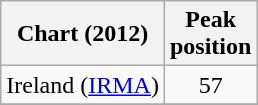<table class="wikitable sortable plainrowheaders">
<tr>
<th scope="col">Chart (2012)</th>
<th scope="col">Peak<br>position</th>
</tr>
<tr>
<td>Ireland (<a href='#'>IRMA</a>)</td>
<td align="center">57</td>
</tr>
<tr>
</tr>
<tr>
</tr>
<tr>
</tr>
<tr>
</tr>
</table>
